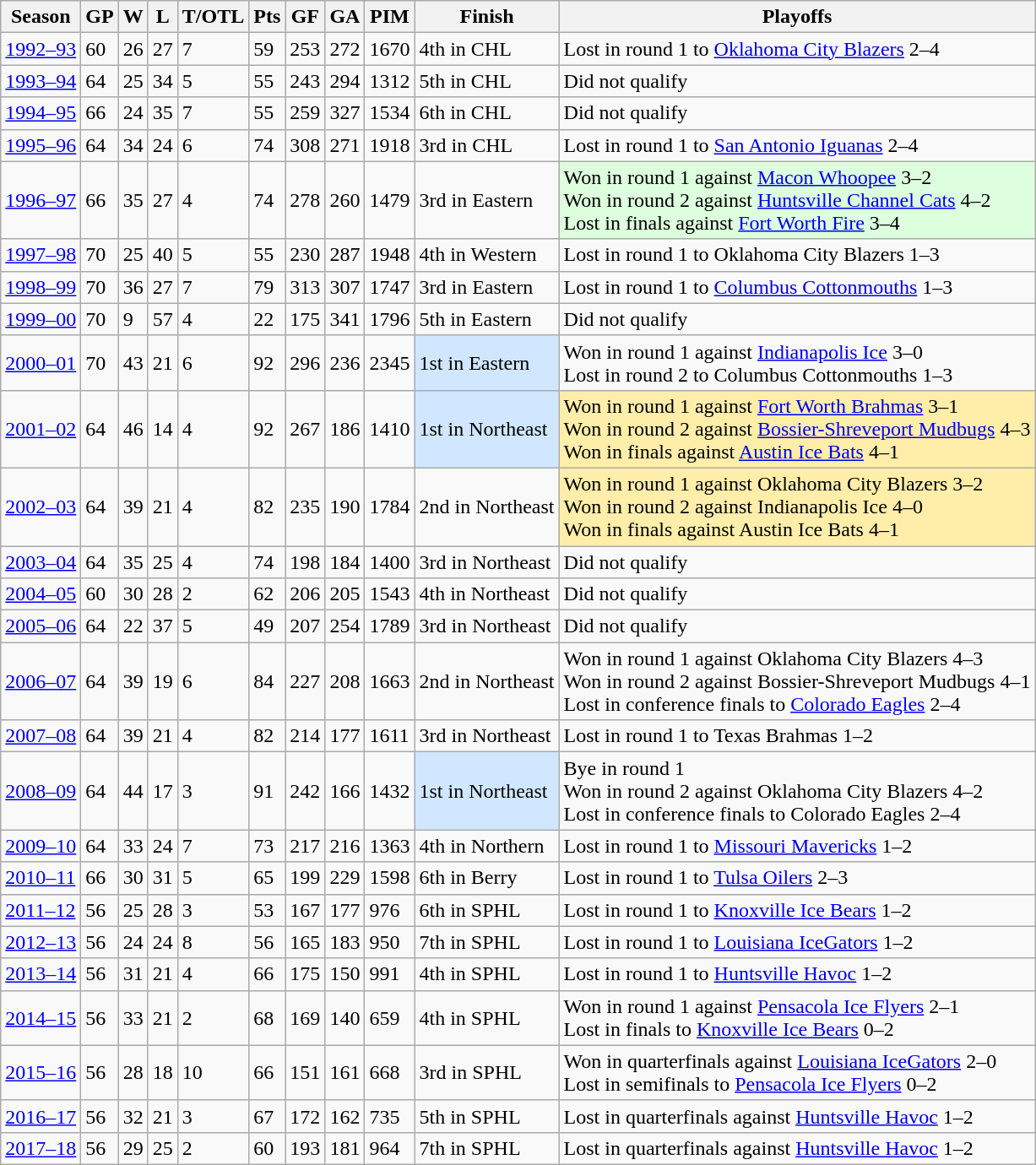<table class="wikitable">
<tr>
<th>Season</th>
<th>GP</th>
<th>W</th>
<th>L</th>
<th>T/OTL</th>
<th>Pts</th>
<th>GF</th>
<th>GA</th>
<th>PIM</th>
<th>Finish</th>
<th>Playoffs</th>
</tr>
<tr>
<td><a href='#'>1992–93</a></td>
<td>60</td>
<td>26</td>
<td>27</td>
<td>7</td>
<td>59</td>
<td>253</td>
<td>272</td>
<td>1670</td>
<td>4th in CHL</td>
<td>Lost in round 1 to <a href='#'>Oklahoma City Blazers</a> 2–4</td>
</tr>
<tr>
<td><a href='#'>1993–94</a></td>
<td>64</td>
<td>25</td>
<td>34</td>
<td>5</td>
<td>55</td>
<td>243</td>
<td>294</td>
<td>1312</td>
<td>5th in CHL</td>
<td>Did not qualify</td>
</tr>
<tr>
<td><a href='#'>1994–95</a></td>
<td>66</td>
<td>24</td>
<td>35</td>
<td>7</td>
<td>55</td>
<td>259</td>
<td>327</td>
<td>1534</td>
<td>6th in CHL</td>
<td>Did not qualify</td>
</tr>
<tr>
<td><a href='#'>1995–96</a></td>
<td>64</td>
<td>34</td>
<td>24</td>
<td>6</td>
<td>74</td>
<td>308</td>
<td>271</td>
<td>1918</td>
<td>3rd in CHL</td>
<td>Lost in round 1 to <a href='#'>San Antonio Iguanas</a> 2–4</td>
</tr>
<tr>
<td><a href='#'>1996–97</a></td>
<td>66</td>
<td>35</td>
<td>27</td>
<td>4</td>
<td>74</td>
<td>278</td>
<td>260</td>
<td>1479</td>
<td>3rd in Eastern</td>
<td style="background: #ddffdd;">Won in round 1 against <a href='#'>Macon Whoopee</a> 3–2<br>Won in round 2 against <a href='#'>Huntsville Channel Cats</a> 4–2<br>Lost in finals against <a href='#'>Fort Worth Fire</a> 3–4</td>
</tr>
<tr>
<td><a href='#'>1997–98</a></td>
<td>70</td>
<td>25</td>
<td>40</td>
<td>5</td>
<td>55</td>
<td>230</td>
<td>287</td>
<td>1948</td>
<td>4th in Western</td>
<td>Lost in round 1 to Oklahoma City Blazers 1–3</td>
</tr>
<tr>
<td><a href='#'>1998–99</a></td>
<td>70</td>
<td>36</td>
<td>27</td>
<td>7</td>
<td>79</td>
<td>313</td>
<td>307</td>
<td>1747</td>
<td>3rd in Eastern</td>
<td>Lost in round 1 to <a href='#'>Columbus Cottonmouths</a> 1–3</td>
</tr>
<tr>
<td><a href='#'>1999–00</a></td>
<td>70</td>
<td>9</td>
<td>57</td>
<td>4</td>
<td>22</td>
<td>175</td>
<td>341</td>
<td>1796</td>
<td>5th in Eastern</td>
<td>Did not qualify</td>
</tr>
<tr>
<td><a href='#'>2000–01</a></td>
<td>70</td>
<td>43</td>
<td>21</td>
<td>6</td>
<td>92</td>
<td>296</td>
<td>236</td>
<td>2345</td>
<td style="background: #d0e7ff;">1st in Eastern</td>
<td>Won in round 1 against <a href='#'>Indianapolis Ice</a> 3–0<br>Lost in round 2 to Columbus Cottonmouths 1–3</td>
</tr>
<tr>
<td><a href='#'>2001–02</a></td>
<td>64</td>
<td>46</td>
<td>14</td>
<td>4</td>
<td>92</td>
<td>267</td>
<td>186</td>
<td>1410</td>
<td style="background: #d0e7ff;">1st in Northeast</td>
<td style="background: #ffeeaa;">Won in round 1 against <a href='#'>Fort Worth Brahmas</a> 3–1<br>Won in round 2 against <a href='#'>Bossier-Shreveport Mudbugs</a> 4–3<br>Won in finals against <a href='#'>Austin Ice Bats</a> 4–1</td>
</tr>
<tr>
<td><a href='#'>2002–03</a></td>
<td>64</td>
<td>39</td>
<td>21</td>
<td>4</td>
<td>82</td>
<td>235</td>
<td>190</td>
<td>1784</td>
<td>2nd in Northeast</td>
<td style="background: #ffeeaa;">Won in round 1 against Oklahoma City Blazers 3–2<br>Won in round 2 against Indianapolis Ice 4–0<br>Won in finals against Austin Ice Bats 4–1</td>
</tr>
<tr>
<td><a href='#'>2003–04</a></td>
<td>64</td>
<td>35</td>
<td>25</td>
<td>4</td>
<td>74</td>
<td>198</td>
<td>184</td>
<td>1400</td>
<td>3rd in Northeast</td>
<td>Did not qualify</td>
</tr>
<tr>
<td><a href='#'>2004–05</a></td>
<td>60</td>
<td>30</td>
<td>28</td>
<td>2</td>
<td>62</td>
<td>206</td>
<td>205</td>
<td>1543</td>
<td>4th in Northeast</td>
<td>Did not qualify</td>
</tr>
<tr>
<td><a href='#'>2005–06</a></td>
<td>64</td>
<td>22</td>
<td>37</td>
<td>5</td>
<td>49</td>
<td>207</td>
<td>254</td>
<td>1789</td>
<td>3rd in Northeast</td>
<td>Did not qualify</td>
</tr>
<tr>
<td><a href='#'>2006–07</a></td>
<td>64</td>
<td>39</td>
<td>19</td>
<td>6</td>
<td>84</td>
<td>227</td>
<td>208</td>
<td>1663</td>
<td>2nd in Northeast</td>
<td>Won in round 1 against Oklahoma City Blazers 4–3<br>Won in round 2 against Bossier-Shreveport Mudbugs 4–1<br>Lost in conference finals to <a href='#'>Colorado Eagles</a> 2–4</td>
</tr>
<tr>
<td><a href='#'>2007–08</a></td>
<td>64</td>
<td>39</td>
<td>21</td>
<td>4</td>
<td>82</td>
<td>214</td>
<td>177</td>
<td>1611</td>
<td>3rd in Northeast</td>
<td>Lost in round 1 to Texas Brahmas 1–2</td>
</tr>
<tr>
<td><a href='#'>2008–09</a></td>
<td>64</td>
<td>44</td>
<td>17</td>
<td>3</td>
<td>91</td>
<td>242</td>
<td>166</td>
<td>1432</td>
<td style="background: #d0e7ff;">1st in Northeast</td>
<td>Bye in round 1<br>Won in round 2 against Oklahoma City Blazers 4–2<br>Lost in conference finals to Colorado Eagles 2–4</td>
</tr>
<tr>
<td><a href='#'>2009–10</a></td>
<td>64</td>
<td>33</td>
<td>24</td>
<td>7</td>
<td>73</td>
<td>217</td>
<td>216</td>
<td>1363</td>
<td>4th in Northern</td>
<td>Lost in round 1 to <a href='#'>Missouri Mavericks</a> 1–2</td>
</tr>
<tr>
<td><a href='#'>2010–11</a></td>
<td>66</td>
<td>30</td>
<td>31</td>
<td>5</td>
<td>65</td>
<td>199</td>
<td>229</td>
<td>1598</td>
<td>6th in Berry</td>
<td>Lost in round 1 to <a href='#'>Tulsa Oilers</a> 2–3</td>
</tr>
<tr>
<td><a href='#'>2011–12</a></td>
<td>56</td>
<td>25</td>
<td>28</td>
<td>3</td>
<td>53</td>
<td>167</td>
<td>177</td>
<td>976</td>
<td>6th in SPHL</td>
<td>Lost in round 1 to <a href='#'>Knoxville Ice Bears</a> 1–2</td>
</tr>
<tr>
<td><a href='#'>2012–13</a></td>
<td>56</td>
<td>24</td>
<td>24</td>
<td>8</td>
<td>56</td>
<td>165</td>
<td>183</td>
<td>950</td>
<td>7th in SPHL</td>
<td>Lost in round 1 to <a href='#'>Louisiana IceGators</a> 1–2</td>
</tr>
<tr>
<td><a href='#'>2013–14</a></td>
<td>56</td>
<td>31</td>
<td>21</td>
<td>4</td>
<td>66</td>
<td>175</td>
<td>150</td>
<td>991</td>
<td>4th in SPHL</td>
<td>Lost in round 1 to <a href='#'>Huntsville Havoc</a> 1–2</td>
</tr>
<tr>
<td><a href='#'>2014–15</a></td>
<td>56</td>
<td>33</td>
<td>21</td>
<td>2</td>
<td>68</td>
<td>169</td>
<td>140</td>
<td>659</td>
<td>4th in SPHL</td>
<td>Won in round 1 against <a href='#'>Pensacola Ice Flyers</a> 2–1<br>Lost in finals to <a href='#'>Knoxville Ice Bears</a> 0–2</td>
</tr>
<tr>
<td><a href='#'>2015–16</a></td>
<td>56</td>
<td>28</td>
<td>18</td>
<td>10</td>
<td>66</td>
<td>151</td>
<td>161</td>
<td>668</td>
<td>3rd in SPHL</td>
<td>Won in quarterfinals against <a href='#'>Louisiana IceGators</a> 2–0<br>Lost in semifinals to <a href='#'>Pensacola Ice Flyers</a> 0–2</td>
</tr>
<tr>
<td><a href='#'>2016–17</a></td>
<td>56</td>
<td>32</td>
<td>21</td>
<td>3</td>
<td>67</td>
<td>172</td>
<td>162</td>
<td>735</td>
<td>5th in SPHL</td>
<td>Lost in quarterfinals against <a href='#'>Huntsville Havoc</a> 1–2</td>
</tr>
<tr>
<td><a href='#'>2017–18</a></td>
<td>56</td>
<td>29</td>
<td>25</td>
<td>2</td>
<td>60</td>
<td>193</td>
<td>181</td>
<td>964</td>
<td>7th in SPHL</td>
<td>Lost in quarterfinals against <a href='#'>Huntsville Havoc</a> 1–2</td>
</tr>
</table>
